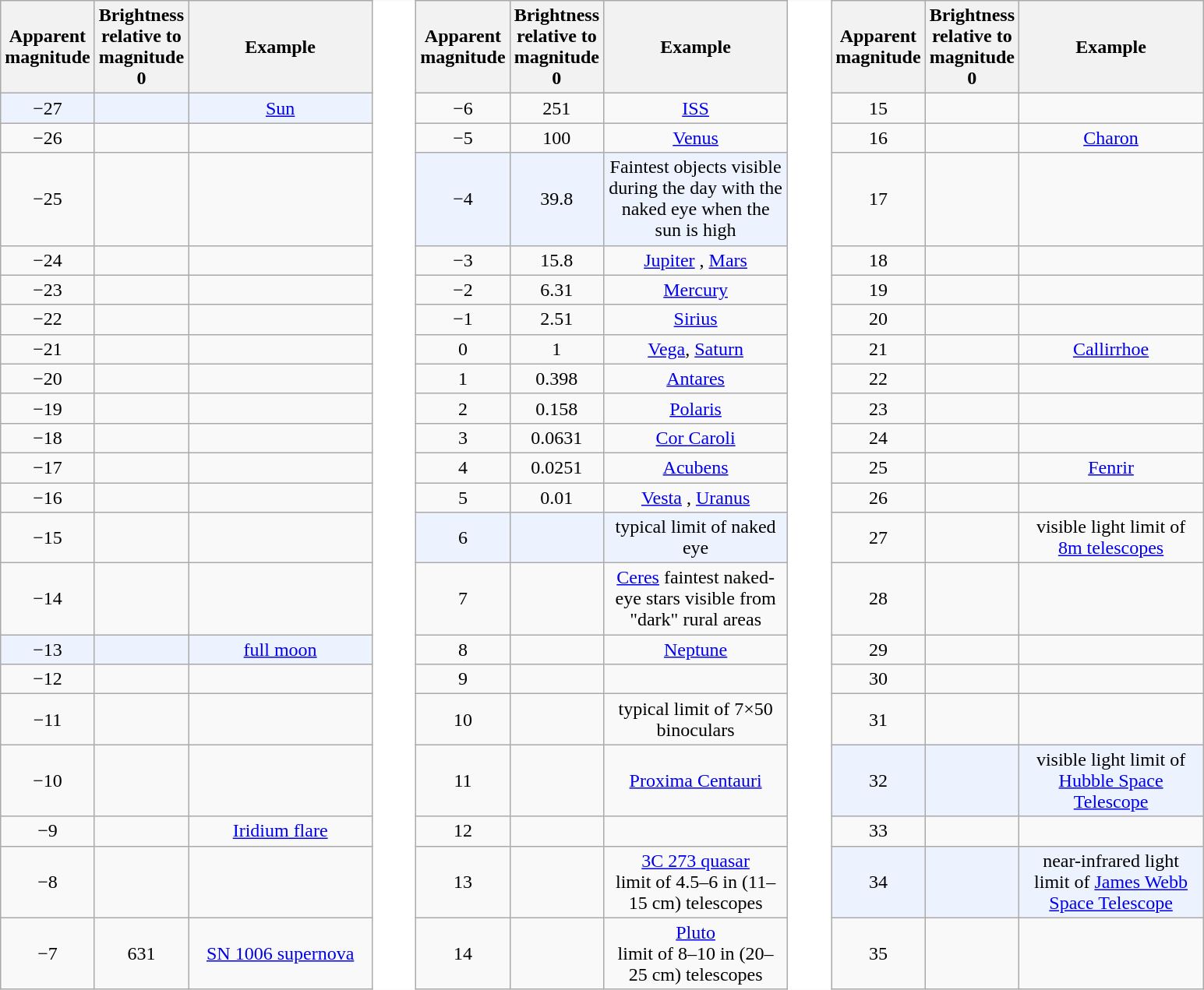<table class="wikitable" style="text-align:center; border:none; ">
<tr>
<th width=60>Apparent<br>magnitude</th>
<th width=60>Brightness<br>relative to<br>magnitude 0</th>
<th width=150>Example</th>
<th rowspan="22" width="30" style="border:none; background-color: white;"></th>
<th width=60>Apparent<br>magnitude</th>
<th width=60>Brightness<br>relative to<br>magnitude 0</th>
<th width=150>Example</th>
<th rowspan="22" width="30" style="border:none; background-color: white;"></th>
<th width=60>Apparent<br>magnitude</th>
<th width=60>Brightness<br>relative to<br>magnitude 0</th>
<th width=150>Example</th>
</tr>
<tr>
<td style="background:#edf3fe;">−27</td>
<td style="background:#edf3fe;"></td>
<td style="background:#edf3fe;"><a href='#'>Sun</a></td>
<td>−6</td>
<td>251</td>
<td><a href='#'>ISS</a> </td>
<td>15</td>
<td></td>
<td></td>
</tr>
<tr>
<td>−26</td>
<td></td>
<td></td>
<td>−5</td>
<td>100</td>
<td><a href='#'>Venus</a> </td>
<td>16</td>
<td></td>
<td><a href='#'>Charon</a> </td>
</tr>
<tr>
<td>−25</td>
<td></td>
<td></td>
<td style="background:#edf3fe;">−4</td>
<td style="background:#edf3fe;">39.8</td>
<td style="background:#edf3fe;">Faintest objects visible during the day with the naked eye when the sun is high</td>
<td>17</td>
<td></td>
<td></td>
</tr>
<tr>
<td>−24</td>
<td></td>
<td></td>
<td>−3</td>
<td>15.8</td>
<td><a href='#'>Jupiter</a> , <a href='#'>Mars</a> </td>
<td>18</td>
<td></td>
<td></td>
</tr>
<tr>
<td>−23</td>
<td></td>
<td></td>
<td>−2</td>
<td>6.31</td>
<td><a href='#'>Mercury</a> </td>
<td>19</td>
<td></td>
<td></td>
</tr>
<tr>
<td>−22</td>
<td></td>
<td></td>
<td>−1</td>
<td>2.51</td>
<td><a href='#'>Sirius</a></td>
<td>20</td>
<td></td>
<td></td>
</tr>
<tr>
<td>−21</td>
<td></td>
<td></td>
<td>0</td>
<td>1</td>
<td><a href='#'>Vega</a>, <a href='#'>Saturn</a> </td>
<td>21</td>
<td></td>
<td><a href='#'>Callirrhoe</a> </td>
</tr>
<tr>
<td>−20</td>
<td></td>
<td></td>
<td>1</td>
<td>0.398</td>
<td><a href='#'>Antares</a></td>
<td>22</td>
<td></td>
<td></td>
</tr>
<tr>
<td>−19</td>
<td></td>
<td></td>
<td>2</td>
<td>0.158</td>
<td><a href='#'>Polaris</a></td>
<td>23</td>
<td></td>
<td></td>
</tr>
<tr>
<td>−18</td>
<td></td>
<td></td>
<td>3</td>
<td>0.0631</td>
<td><a href='#'>Cor Caroli</a></td>
<td>24</td>
<td></td>
<td></td>
</tr>
<tr>
<td>−17</td>
<td></td>
<td></td>
<td>4</td>
<td>0.0251</td>
<td><a href='#'>Acubens</a></td>
<td>25</td>
<td></td>
<td><a href='#'>Fenrir</a> </td>
</tr>
<tr>
<td>−16</td>
<td></td>
<td></td>
<td>5</td>
<td>0.01</td>
<td><a href='#'>Vesta</a> , <a href='#'>Uranus</a> </td>
<td>26</td>
<td></td>
<td></td>
</tr>
<tr>
<td>−15</td>
<td></td>
<td></td>
<td style="background:#edf3fe;">6</td>
<td style="background:#edf3fe;"></td>
<td style="background:#edf3fe;">typical limit of naked eye</td>
<td>27</td>
<td></td>
<td>visible light limit of <a href='#'>8m telescopes</a></td>
</tr>
<tr>
<td>−14</td>
<td></td>
<td></td>
<td>7</td>
<td></td>
<td><a href='#'>Ceres</a>  faintest naked-eye stars visible from "dark" rural areas</td>
<td>28</td>
<td></td>
<td></td>
</tr>
<tr>
<td style="background:#edf3fe;">−13</td>
<td style="background:#edf3fe;"></td>
<td style="background:#edf3fe;"><a href='#'>full moon</a></td>
<td>8</td>
<td></td>
<td><a href='#'>Neptune</a> </td>
<td>29</td>
<td></td>
<td></td>
</tr>
<tr>
<td>−12</td>
<td></td>
<td></td>
<td>9</td>
<td></td>
<td></td>
<td>30</td>
<td></td>
<td></td>
</tr>
<tr>
<td>−11</td>
<td></td>
<td></td>
<td>10</td>
<td></td>
<td>typical limit of 7×50 binoculars</td>
<td>31</td>
<td></td>
<td></td>
</tr>
<tr>
<td>−10</td>
<td></td>
<td></td>
<td>11</td>
<td></td>
<td><a href='#'>Proxima Centauri</a></td>
<td style="background:#edf3fe;">32</td>
<td style="background:#edf3fe;"></td>
<td style="background:#edf3fe;">visible light limit of <a href='#'>Hubble Space Telescope</a></td>
</tr>
<tr>
<td>−9</td>
<td></td>
<td><a href='#'>Iridium flare</a> </td>
<td>12</td>
<td></td>
<td></td>
<td>33</td>
<td></td>
<td></td>
</tr>
<tr>
<td>−8</td>
<td></td>
<td></td>
<td>13</td>
<td></td>
<td><a href='#'>3C 273 quasar</a> <br> limit of 4.5–6 in (11–15 cm) telescopes</td>
<td style="background:#edf3fe;">34</td>
<td style="background:#edf3fe;"></td>
<td style="background:#edf3fe;">near-infrared light limit of <a href='#'>James Webb Space Telescope</a></td>
</tr>
<tr>
<td>−7</td>
<td>631</td>
<td><a href='#'>SN 1006 supernova</a></td>
<td>14</td>
<td></td>
<td><a href='#'>Pluto</a>  <br> limit of 8–10 in (20–25 cm) telescopes</td>
<td>35</td>
<td></td>
<td></td>
</tr>
</table>
